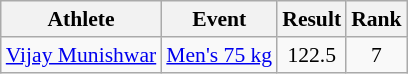<table class="wikitable" style="font-size:90%">
<tr>
<th>Athlete</th>
<th>Event</th>
<th>Result</th>
<th>Rank</th>
</tr>
<tr>
<td><a href='#'>Vijay Munishwar</a></td>
<td><a href='#'>Men's 75 kg</a></td>
<td align="center">122.5</td>
<td align="center">7</td>
</tr>
</table>
